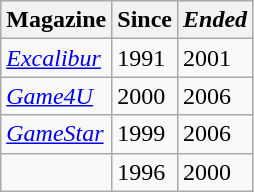<table class="wikitable">
<tr>
<th>Magazine</th>
<th>Since</th>
<th><em>Ended</em></th>
</tr>
<tr>
<td><a href='#'><em>Excalibur</em></a></td>
<td>1991</td>
<td>2001</td>
</tr>
<tr>
<td><em><a href='#'>Game4U</a></em></td>
<td>2000</td>
<td>2006</td>
</tr>
<tr>
<td><em><a href='#'>GameStar</a></em></td>
<td>1999</td>
<td>2006</td>
</tr>
<tr>
<td><em></em></td>
<td>1996</td>
<td>2000</td>
</tr>
</table>
